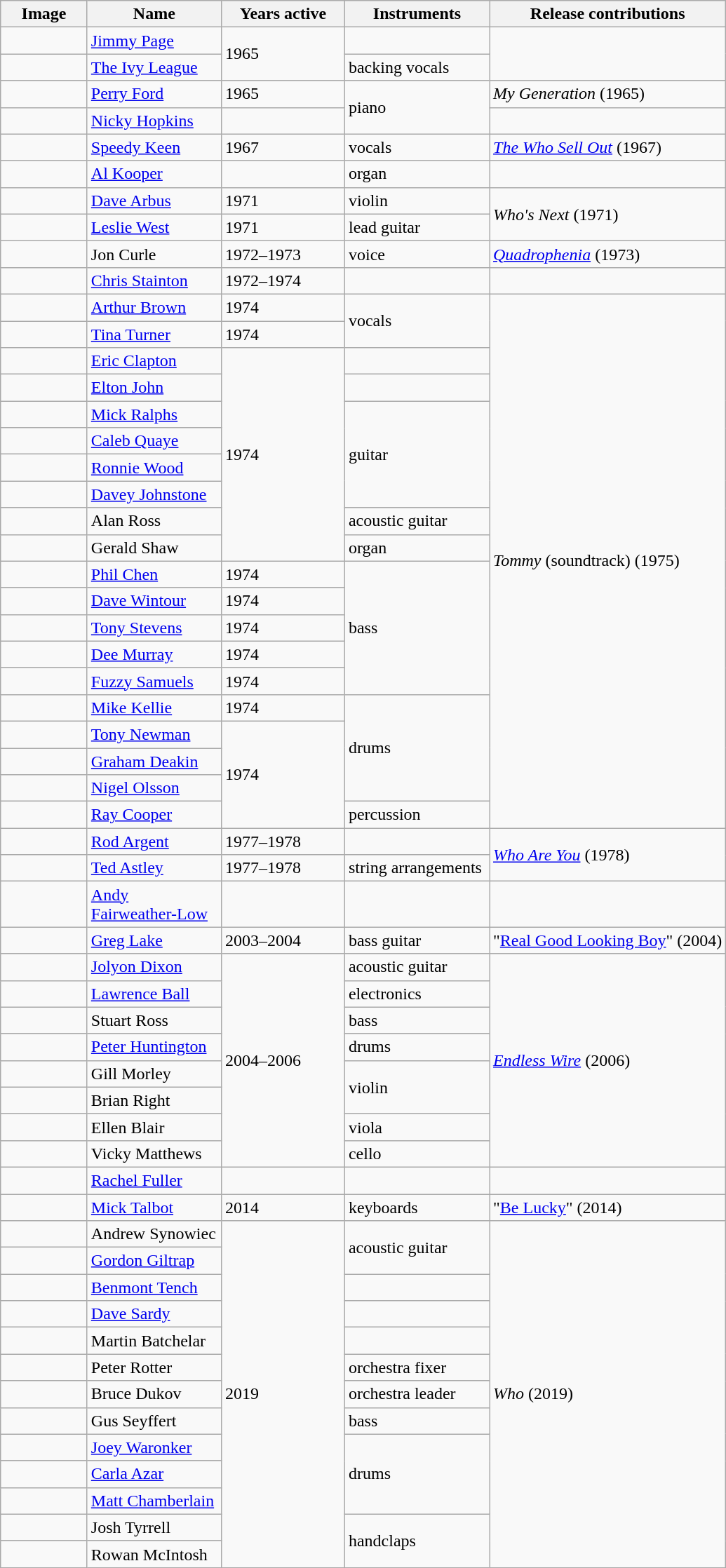<table class="wikitable">
<tr>
<th width="75">Image</th>
<th width="120">Name</th>
<th width="110">Years active</th>
<th width="130">Instruments</th>
<th>Release contributions</th>
</tr>
<tr>
<td></td>
<td><a href='#'>Jimmy Page</a></td>
<td rowspan="2">1965</td>
<td></td>
<td rowspan="2"></td>
</tr>
<tr>
<td></td>
<td><a href='#'>The Ivy League</a></td>
<td>backing vocals</td>
</tr>
<tr>
<td></td>
<td><a href='#'>Perry Ford</a></td>
<td>1965 </td>
<td rowspan="2">piano</td>
<td><em>My Generation</em> (1965)</td>
</tr>
<tr>
<td></td>
<td><a href='#'>Nicky Hopkins</a></td>
<td> </td>
<td></td>
</tr>
<tr>
<td></td>
<td><a href='#'>Speedy Keen</a></td>
<td>1967 </td>
<td>vocals</td>
<td><em><a href='#'>The Who Sell Out</a></em> (1967)</td>
</tr>
<tr>
<td></td>
<td><a href='#'>Al Kooper</a></td>
<td></td>
<td>organ</td>
<td></td>
</tr>
<tr>
<td></td>
<td><a href='#'>Dave Arbus</a></td>
<td>1971</td>
<td>violin</td>
<td rowspan="2"><em>Who's Next</em> (1971)</td>
</tr>
<tr>
<td></td>
<td><a href='#'>Leslie West</a></td>
<td>1971 </td>
<td>lead guitar</td>
</tr>
<tr>
<td></td>
<td>Jon Curle</td>
<td>1972–1973</td>
<td>voice</td>
<td><em><a href='#'>Quadrophenia</a></em> (1973)</td>
</tr>
<tr>
<td></td>
<td><a href='#'>Chris Stainton</a></td>
<td>1972–1974</td>
<td></td>
<td></td>
</tr>
<tr>
<td></td>
<td><a href='#'>Arthur Brown</a></td>
<td>1974</td>
<td rowspan="2">vocals</td>
<td rowspan="20"><em>Tommy</em> (soundtrack) (1975)</td>
</tr>
<tr>
<td></td>
<td><a href='#'>Tina Turner</a></td>
<td>1974 </td>
</tr>
<tr>
<td></td>
<td><a href='#'>Eric Clapton</a></td>
<td rowspan="8">1974</td>
<td></td>
</tr>
<tr>
<td></td>
<td><a href='#'>Elton John</a></td>
<td></td>
</tr>
<tr>
<td></td>
<td><a href='#'>Mick Ralphs</a></td>
<td rowspan="4">guitar</td>
</tr>
<tr>
<td></td>
<td><a href='#'>Caleb Quaye</a></td>
</tr>
<tr>
<td></td>
<td><a href='#'>Ronnie Wood</a></td>
</tr>
<tr>
<td></td>
<td><a href='#'>Davey Johnstone</a></td>
</tr>
<tr>
<td></td>
<td>Alan Ross</td>
<td>acoustic guitar</td>
</tr>
<tr>
<td></td>
<td>Gerald Shaw</td>
<td>organ</td>
</tr>
<tr>
<td></td>
<td><a href='#'>Phil Chen</a></td>
<td>1974 </td>
<td rowspan="5">bass</td>
</tr>
<tr>
<td></td>
<td><a href='#'>Dave Wintour</a></td>
<td>1974 </td>
</tr>
<tr>
<td></td>
<td><a href='#'>Tony Stevens</a></td>
<td>1974</td>
</tr>
<tr>
<td></td>
<td><a href='#'>Dee Murray</a></td>
<td>1974 </td>
</tr>
<tr>
<td></td>
<td><a href='#'>Fuzzy Samuels</a></td>
<td>1974</td>
</tr>
<tr>
<td></td>
<td><a href='#'>Mike Kellie</a></td>
<td>1974 </td>
<td rowspan="4">drums</td>
</tr>
<tr>
<td></td>
<td><a href='#'>Tony Newman</a></td>
<td rowspan="4">1974</td>
</tr>
<tr>
<td></td>
<td><a href='#'>Graham Deakin</a></td>
</tr>
<tr>
<td></td>
<td><a href='#'>Nigel Olsson</a></td>
</tr>
<tr>
<td></td>
<td><a href='#'>Ray Cooper</a></td>
<td>percussion</td>
</tr>
<tr>
<td></td>
<td><a href='#'>Rod Argent</a></td>
<td>1977–1978</td>
<td></td>
<td rowspan="2"><em><a href='#'>Who Are You</a></em> (1978)</td>
</tr>
<tr>
<td></td>
<td><a href='#'>Ted Astley</a></td>
<td>1977–1978 </td>
<td>string arrangements</td>
</tr>
<tr>
<td></td>
<td><a href='#'>Andy Fairweather-Low</a></td>
<td></td>
<td></td>
<td></td>
</tr>
<tr>
<td></td>
<td><a href='#'>Greg Lake</a></td>
<td>2003–2004 </td>
<td>bass guitar</td>
<td>"<a href='#'>Real Good Looking Boy</a>" (2004)</td>
</tr>
<tr>
<td></td>
<td><a href='#'>Jolyon Dixon</a></td>
<td rowspan="8">2004–2006</td>
<td>acoustic guitar</td>
<td rowspan="8"><em><a href='#'>Endless Wire</a></em> (2006)</td>
</tr>
<tr>
<td></td>
<td><a href='#'>Lawrence Ball</a></td>
<td>electronics</td>
</tr>
<tr>
<td></td>
<td>Stuart Ross</td>
<td>bass</td>
</tr>
<tr>
<td></td>
<td><a href='#'>Peter Huntington</a></td>
<td>drums</td>
</tr>
<tr>
<td></td>
<td>Gill Morley</td>
<td rowspan="2">violin</td>
</tr>
<tr>
<td></td>
<td>Brian Right</td>
</tr>
<tr>
<td></td>
<td>Ellen Blair</td>
<td>viola</td>
</tr>
<tr>
<td></td>
<td>Vicky Matthews</td>
<td>cello</td>
</tr>
<tr>
<td></td>
<td><a href='#'>Rachel Fuller</a></td>
<td></td>
<td></td>
<td></td>
</tr>
<tr>
<td></td>
<td><a href='#'>Mick Talbot</a></td>
<td>2014</td>
<td>keyboards</td>
<td>"<a href='#'>Be Lucky</a>" (2014)</td>
</tr>
<tr>
<td></td>
<td>Andrew Synowiec</td>
<td rowspan="13">2019</td>
<td rowspan="2">acoustic guitar</td>
<td rowspan="13"><em>Who</em> (2019)</td>
</tr>
<tr>
<td></td>
<td><a href='#'>Gordon Giltrap</a></td>
</tr>
<tr>
<td></td>
<td><a href='#'>Benmont Tench</a></td>
<td></td>
</tr>
<tr>
<td></td>
<td><a href='#'>Dave Sardy</a></td>
<td></td>
</tr>
<tr>
<td></td>
<td>Martin Batchelar</td>
<td></td>
</tr>
<tr>
<td></td>
<td>Peter Rotter</td>
<td>orchestra fixer</td>
</tr>
<tr>
<td></td>
<td>Bruce Dukov</td>
<td>orchestra leader</td>
</tr>
<tr>
<td></td>
<td>Gus Seyffert</td>
<td>bass</td>
</tr>
<tr>
<td></td>
<td><a href='#'>Joey Waronker</a></td>
<td rowspan="3">drums</td>
</tr>
<tr>
<td></td>
<td><a href='#'>Carla Azar</a></td>
</tr>
<tr>
<td></td>
<td><a href='#'>Matt Chamberlain</a></td>
</tr>
<tr>
<td></td>
<td>Josh Tyrrell</td>
<td rowspan="2">handclaps</td>
</tr>
<tr>
<td></td>
<td>Rowan McIntosh</td>
</tr>
</table>
